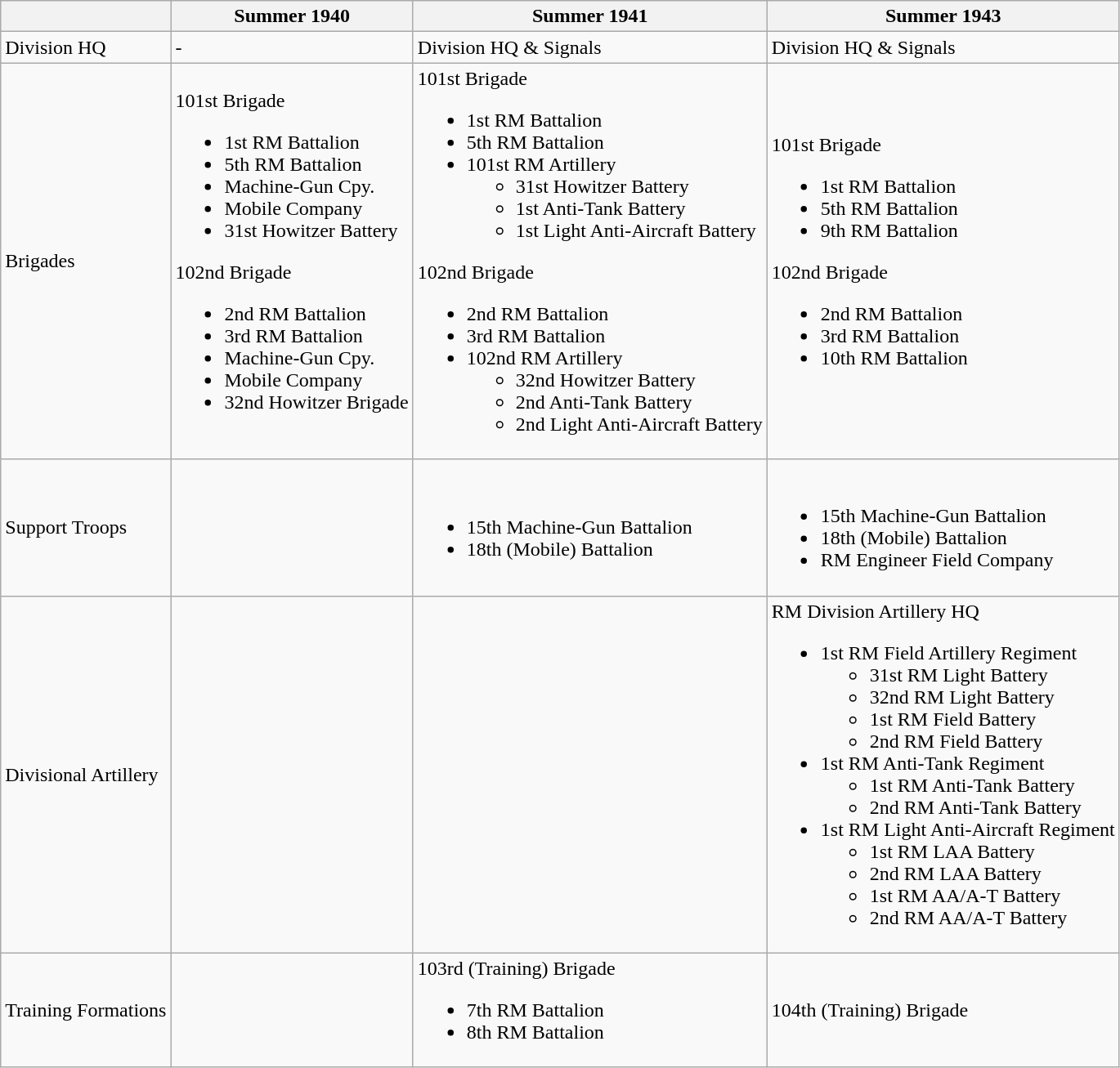<table class="wikitable">
<tr>
<th></th>
<th>Summer 1940</th>
<th>Summer 1941</th>
<th>Summer 1943</th>
</tr>
<tr>
<td>Division HQ</td>
<td>-</td>
<td>Division HQ & Signals</td>
<td>Division HQ & Signals</td>
</tr>
<tr>
<td>Brigades</td>
<td>101st Brigade<br><ul><li>1st RM Battalion</li><li>5th RM Battalion</li><li>Machine-Gun Cpy.</li><li>Mobile Company</li><li>31st Howitzer Battery</li></ul>102nd Brigade<ul><li>2nd RM Battalion</li><li>3rd RM Battalion</li><li>Machine-Gun Cpy.</li><li>Mobile Company</li><li>32nd Howitzer Brigade</li></ul></td>
<td>101st Brigade<br><ul><li>1st RM Battalion</li><li>5th RM Battalion</li><li>101st RM Artillery<ul><li>31st Howitzer Battery</li><li>1st Anti-Tank Battery</li><li>1st Light Anti-Aircraft Battery</li></ul></li></ul>102nd Brigade<ul><li>2nd RM Battalion</li><li>3rd RM Battalion</li><li>102nd RM Artillery<ul><li>32nd Howitzer Battery</li><li>2nd Anti-Tank Battery</li><li>2nd Light Anti-Aircraft Battery</li></ul></li></ul></td>
<td>101st Brigade<br><ul><li>1st RM Battalion</li><li>5th RM Battalion</li><li>9th RM Battalion</li></ul>102nd Brigade<ul><li>2nd RM Battalion</li><li>3rd RM Battalion</li><li>10th RM Battalion</li></ul></td>
</tr>
<tr>
<td>Support Troops</td>
<td></td>
<td><br><ul><li>15th Machine-Gun Battalion</li><li>18th (Mobile) Battalion</li></ul></td>
<td><br><ul><li>15th Machine-Gun Battalion</li><li>18th (Mobile) Battalion</li><li>RM Engineer Field Company</li></ul></td>
</tr>
<tr>
<td>Divisional Artillery</td>
<td></td>
<td></td>
<td>RM Division Artillery HQ<br><ul><li>1st RM Field Artillery Regiment<ul><li>31st RM Light Battery</li><li>32nd RM Light Battery</li><li>1st RM Field Battery</li><li>2nd RM Field Battery</li></ul></li><li>1st RM Anti-Tank Regiment<ul><li>1st RM Anti-Tank Battery</li><li>2nd RM Anti-Tank Battery</li></ul></li><li>1st RM Light Anti-Aircraft Regiment<ul><li>1st RM LAA Battery</li><li>2nd RM LAA Battery</li><li>1st RM AA/A-T Battery</li><li>2nd RM AA/A-T Battery</li></ul></li></ul></td>
</tr>
<tr>
<td>Training Formations</td>
<td></td>
<td>103rd (Training) Brigade<br><ul><li>7th RM Battalion</li><li>8th RM Battalion</li></ul></td>
<td>104th (Training) Brigade</td>
</tr>
</table>
